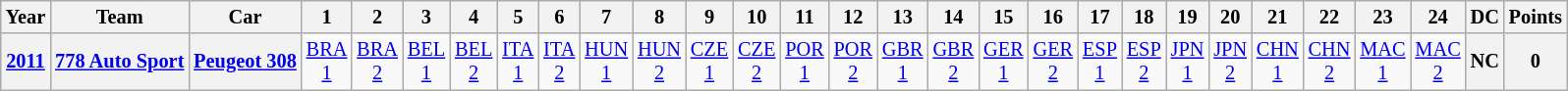<table class="wikitable" style="text-align:center; font-size:85%">
<tr>
<th>Year</th>
<th>Team</th>
<th>Car</th>
<th>1</th>
<th>2</th>
<th>3</th>
<th>4</th>
<th>5</th>
<th>6</th>
<th>7</th>
<th>8</th>
<th>9</th>
<th>10</th>
<th>11</th>
<th>12</th>
<th>13</th>
<th>14</th>
<th>15</th>
<th>16</th>
<th>17</th>
<th>18</th>
<th>19</th>
<th>20</th>
<th>21</th>
<th>22</th>
<th>23</th>
<th>24</th>
<th>DC</th>
<th>Points</th>
</tr>
<tr>
<th><a href='#'>2011</a></th>
<th><a href='#'>778 Auto Sport</a></th>
<th><a href='#'>Peugeot 308</a></th>
<td><a href='#'>BRA<br>1</a></td>
<td><a href='#'>BRA<br>2</a></td>
<td><a href='#'>BEL<br>1</a></td>
<td><a href='#'>BEL<br>2</a></td>
<td><a href='#'>ITA<br>1</a></td>
<td><a href='#'>ITA<br>2</a></td>
<td><a href='#'>HUN<br>1</a></td>
<td><a href='#'>HUN<br>2</a></td>
<td><a href='#'>CZE<br>1</a></td>
<td><a href='#'>CZE<br>2</a></td>
<td><a href='#'>POR<br>1</a></td>
<td><a href='#'>POR<br>2</a></td>
<td><a href='#'>GBR<br>1</a></td>
<td><a href='#'>GBR<br>2</a></td>
<td><a href='#'>GER<br>1</a></td>
<td><a href='#'>GER<br>2</a></td>
<td><a href='#'>ESP<br>1</a></td>
<td><a href='#'>ESP<br>2</a></td>
<td><a href='#'>JPN<br>1</a></td>
<td><a href='#'>JPN<br>2</a></td>
<td><a href='#'>CHN<br>1</a></td>
<td><a href='#'>CHN<br>2</a></td>
<td><a href='#'>MAC<br>1</a><br></td>
<td><a href='#'>MAC<br>2</a><br></td>
<th>NC</th>
<th>0</th>
</tr>
</table>
